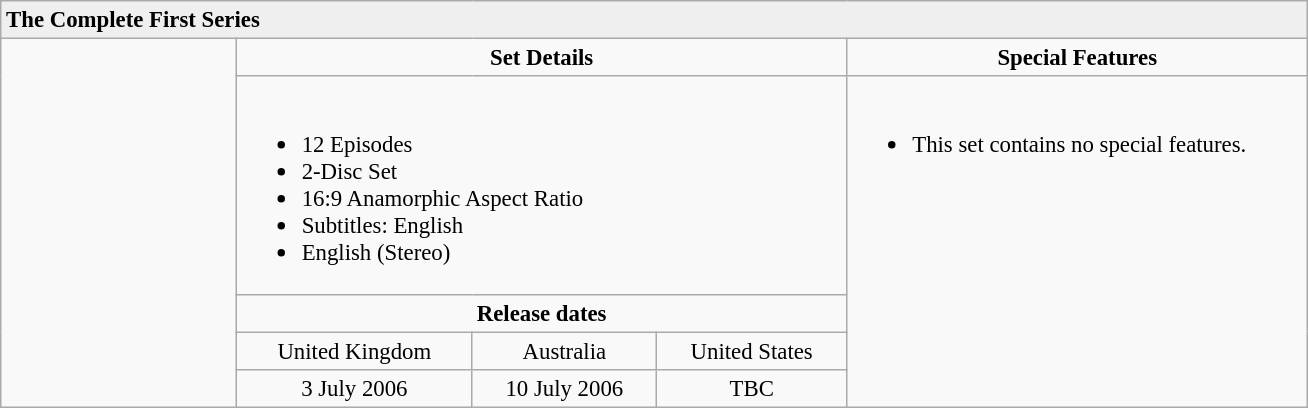<table class="wikitable" style="font-size: 95%;">
<tr style="background:#EFEFEF">
<td colspan="5"><strong>The Complete First Series</strong></td>
</tr>
<tr>
<td rowspan="5" align="center" width="150"></td>
<td align="center" width="150" colspan="3"><strong>Set Details</strong></td>
<td width="150" align="center"><strong>Special Features</strong></td>
</tr>
<tr valign="top">
<td colspan="3" align="left" width="400"><br><ul><li>12 Episodes</li><li>2-Disc Set</li><li>16:9 Anamorphic Aspect Ratio</li><li>Subtitles: English</li><li>English (Stereo)</li></ul></td>
<td rowspan="4" align="left" width="300"><br><ul><li>This set contains no special features.</li></ul></td>
</tr>
<tr>
<td colspan="3" align="center"><strong>Release dates</strong></td>
</tr>
<tr>
<td align="center">United Kingdom</td>
<td align="center">Australia</td>
<td align="center">United States</td>
</tr>
<tr>
<td align="center">3 July 2006</td>
<td align="center">10 July 2006</td>
<td align="center">TBC</td>
</tr>
</table>
